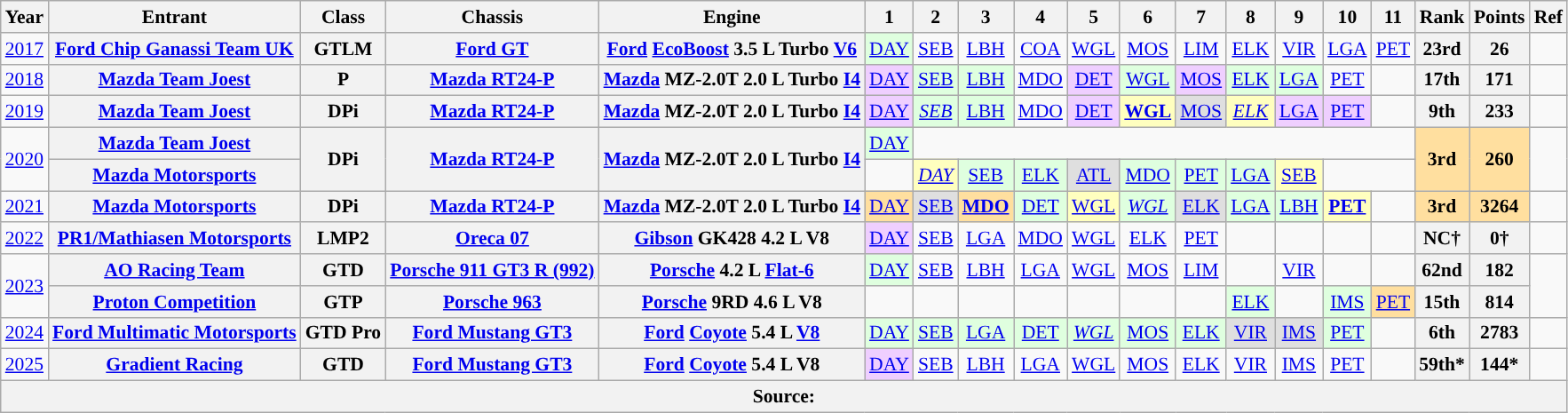<table class="wikitable" style="text-align:center; font-size:90%">
<tr>
<th>Year</th>
<th>Entrant</th>
<th>Class</th>
<th>Chassis</th>
<th>Engine</th>
<th>1</th>
<th>2</th>
<th>3</th>
<th>4</th>
<th>5</th>
<th>6</th>
<th>7</th>
<th>8</th>
<th>9</th>
<th>10</th>
<th>11</th>
<th>Rank</th>
<th>Points</th>
<th>Ref</th>
</tr>
<tr>
<td><a href='#'>2017</a></td>
<th><a href='#'>Ford Chip Ganassi Team UK</a></th>
<th>GTLM</th>
<th><a href='#'>Ford GT</a></th>
<th><a href='#'>Ford</a> <a href='#'>EcoBoost</a> 3.5 L Turbo <a href='#'>V6</a></th>
<td style="background:#DFFFDF;"><a href='#'>DAY</a><br></td>
<td><a href='#'>SEB</a></td>
<td><a href='#'>LBH</a></td>
<td><a href='#'>COA</a></td>
<td><a href='#'>WGL</a></td>
<td><a href='#'>MOS</a></td>
<td><a href='#'>LIM</a></td>
<td><a href='#'>ELK</a></td>
<td><a href='#'>VIR</a></td>
<td><a href='#'>LGA</a></td>
<td><a href='#'>PET</a></td>
<th>23rd</th>
<th>26</th>
<td></td>
</tr>
<tr>
<td><a href='#'>2018</a></td>
<th><a href='#'>Mazda Team Joest</a></th>
<th>P</th>
<th><a href='#'>Mazda RT24-P</a></th>
<th><a href='#'>Mazda</a> MZ-2.0T 2.0 L Turbo <a href='#'>I4</a></th>
<td style="background:#EFCFFF;"><a href='#'>DAY</a><br></td>
<td style="background:#DFFFDF;"><a href='#'>SEB</a><br></td>
<td style="background:#DFFFDF;"><a href='#'>LBH</a><br></td>
<td><a href='#'>MDO</a></td>
<td style="background:#EFCFFF;"><a href='#'>DET</a><br></td>
<td style="background:#DFFFDF;"><a href='#'>WGL</a><br></td>
<td style="background:#EFCFFF;"><a href='#'>MOS</a><br></td>
<td style="background:#DFFFDF;"><a href='#'>ELK</a><br></td>
<td style="background:#DFFFDF;"><a href='#'>LGA</a><br></td>
<td><a href='#'>PET</a></td>
<td></td>
<th>17th</th>
<th>171</th>
<td></td>
</tr>
<tr>
<td><a href='#'>2019</a></td>
<th><a href='#'>Mazda Team Joest</a></th>
<th>DPi</th>
<th><a href='#'>Mazda RT24-P</a></th>
<th><a href='#'>Mazda</a> MZ-2.0T 2.0 L Turbo <a href='#'>I4</a></th>
<td style="background:#EFCFFF;"><a href='#'>DAY</a><br></td>
<td style="background:#DFFFDF;"><em><a href='#'>SEB</a></em><br></td>
<td style="background:#DFFFDF;"><a href='#'>LBH</a><br></td>
<td><a href='#'>MDO</a></td>
<td style="background:#EFCFFF;"><a href='#'>DET</a><br></td>
<td style="background:#FFFFBF;"><strong><a href='#'>WGL</a></strong><br></td>
<td style="background:#DFDFDF;"><a href='#'>MOS</a><br></td>
<td style="background:#FFFFBF;"><em><a href='#'>ELK</a></em><br></td>
<td style="background:#EFCFFF;"><a href='#'>LGA</a><br></td>
<td style="background:#EFCFFF;"><a href='#'>PET</a><br></td>
<td></td>
<th>9th</th>
<th>233</th>
<td></td>
</tr>
<tr>
<td rowspan=2><a href='#'>2020</a></td>
<th><a href='#'>Mazda Team Joest</a></th>
<th rowspan=2>DPi</th>
<th rowspan=2><a href='#'>Mazda RT24-P</a></th>
<th rowspan=2><a href='#'>Mazda</a> MZ-2.0T 2.0 L Turbo <a href='#'>I4</a></th>
<td style="background:#DFFFDF;"><a href='#'>DAY</a><br></td>
<td colspan=10></td>
<th rowspan=2 style="background:#FFDF9F;">3rd</th>
<th rowspan=2 style="background:#FFDF9F;">260</th>
<td rowspan="2"></td>
</tr>
<tr>
<th><a href='#'>Mazda Motorsports</a></th>
<td></td>
<td style="background:#FFFFBF;"><em><a href='#'>DAY</a></em><br></td>
<td style="background:#DFFFDF;"><a href='#'>SEB</a><br></td>
<td style="background:#DFFFDF;"><a href='#'>ELK</a><br></td>
<td style="background:#DFDFDF;"><a href='#'>ATL</a><br></td>
<td style="background:#DFFFDF;"><a href='#'>MDO</a><br></td>
<td style="background:#DFFFDF;"><a href='#'>PET</a><br></td>
<td style="background:#DFFFDF;"><a href='#'>LGA</a><br></td>
<td style="background:#FFFFBF;"><a href='#'>SEB</a><br></td>
<td colspan=2></td>
</tr>
<tr>
<td><a href='#'>2021</a></td>
<th><a href='#'>Mazda Motorsports</a></th>
<th>DPi</th>
<th><a href='#'>Mazda RT24-P</a></th>
<th><a href='#'>Mazda</a> MZ-2.0T 2.0 L Turbo <a href='#'>I4</a></th>
<td style="background:#FFDF9F;"><a href='#'>DAY</a><br></td>
<td style="background:#DFDFDF;"><a href='#'>SEB</a><br></td>
<td style="background:#FFDF9F;"><strong><a href='#'>MDO</a></strong><br></td>
<td style="background:#DFFFDF;"><a href='#'>DET</a><br></td>
<td style="background:#FFFFBF;"><a href='#'>WGL</a><br></td>
<td style="background:#DFFFDF;"><em><a href='#'>WGL</a></em><br></td>
<td style="background:#DFDFDF;"><a href='#'>ELK</a><br></td>
<td style="background:#DFFFDF;"><a href='#'>LGA</a><br></td>
<td style="background:#DFFFDF;"><a href='#'>LBH</a><br></td>
<td style="background:#FFFFBF;"><strong><a href='#'>PET</a></strong><br></td>
<td></td>
<th style="background:#FFDF9F;">3rd</th>
<th style="background:#FFDF9F;">3264</th>
<td></td>
</tr>
<tr>
<td><a href='#'>2022</a></td>
<th><a href='#'>PR1/Mathiasen Motorsports</a></th>
<th>LMP2</th>
<th><a href='#'>Oreca 07</a></th>
<th><a href='#'>Gibson</a> GK428 4.2 L V8</th>
<td style="background:#EFCFFF;"><a href='#'>DAY</a><br></td>
<td><a href='#'>SEB</a></td>
<td><a href='#'>LGA</a></td>
<td><a href='#'>MDO</a></td>
<td><a href='#'>WGL</a></td>
<td><a href='#'>ELK</a></td>
<td><a href='#'>PET</a></td>
<td></td>
<td></td>
<td></td>
<td></td>
<th>NC†</th>
<th>0†</th>
<td></td>
</tr>
<tr>
<td rowspan=2><a href='#'>2023</a></td>
<th><a href='#'>AO Racing Team</a></th>
<th>GTD</th>
<th><a href='#'>Porsche 911 GT3 R (992)</a></th>
<th><a href='#'>Porsche</a> 4.2 L <a href='#'>Flat-6</a></th>
<td style="background:#DFFFDF;"><a href='#'>DAY</a><br></td>
<td><a href='#'>SEB</a></td>
<td><a href='#'>LBH</a></td>
<td><a href='#'>LGA</a></td>
<td><a href='#'>WGL</a></td>
<td><a href='#'>MOS</a></td>
<td><a href='#'>LIM</a></td>
<td></td>
<td><a href='#'>VIR</a></td>
<td></td>
<td></td>
<th>62nd</th>
<th>182</th>
<td rowspan="2"></td>
</tr>
<tr>
<th><a href='#'>Proton Competition</a></th>
<th>GTP</th>
<th><a href='#'>Porsche 963</a></th>
<th><a href='#'>Porsche</a> 9RD 4.6 L V8</th>
<td></td>
<td></td>
<td></td>
<td></td>
<td></td>
<td></td>
<td></td>
<td style="background:#DFFFDF;"><a href='#'>ELK</a><br></td>
<td></td>
<td style="background:#DFFFDF;"><a href='#'>IMS</a><br></td>
<td style="background:#FFDF9F;"><a href='#'>PET</a><br></td>
<th>15th</th>
<th>814</th>
</tr>
<tr>
<td><a href='#'>2024</a></td>
<th><a href='#'>Ford Multimatic Motorsports</a></th>
<th>GTD Pro</th>
<th><a href='#'>Ford Mustang GT3</a></th>
<th><a href='#'>Ford</a> <a href='#'>Coyote</a> 5.4 L <a href='#'>V8</a></th>
<td style="background:#DFFFDF;"><a href='#'>DAY</a><br></td>
<td style="background:#DFFFDF;"><a href='#'>SEB</a><br></td>
<td style="background:#DFFFDF;"><a href='#'>LGA</a><br></td>
<td style="background:#DFFFDF;"><a href='#'>DET</a><br></td>
<td style="background:#DFFFDF;"><em><a href='#'>WGL</a></em><br></td>
<td style="background:#DFFFDF;"><a href='#'>MOS</a><br></td>
<td style="background:#DFFFDF;"><a href='#'>ELK</a><br></td>
<td style="background:#DFDFDF;"><a href='#'>VIR</a><br></td>
<td style="background:#DFDFDF;"><a href='#'>IMS</a><br></td>
<td style="background:#DFFFDF;"><a href='#'>PET</a><br></td>
<td></td>
<th>6th</th>
<th>2783</th>
<td></td>
</tr>
<tr>
<td><a href='#'>2025</a></td>
<th><a href='#'>Gradient Racing</a></th>
<th>GTD</th>
<th><a href='#'>Ford Mustang GT3</a></th>
<th><a href='#'>Ford</a> <a href='#'>Coyote</a> 5.4 L V8</th>
<td style="background:#EFCFFF;"><a href='#'>DAY</a><br></td>
<td><a href='#'>SEB</a></td>
<td><a href='#'>LBH</a></td>
<td><a href='#'>LGA</a></td>
<td><a href='#'>WGL</a></td>
<td><a href='#'>MOS</a></td>
<td><a href='#'>ELK</a></td>
<td><a href='#'>VIR</a></td>
<td><a href='#'>IMS</a></td>
<td><a href='#'>PET</a></td>
<td></td>
<th>59th*</th>
<th>144*</th>
</tr>
<tr>
<th colspan="19">Source:</th>
</tr>
</table>
